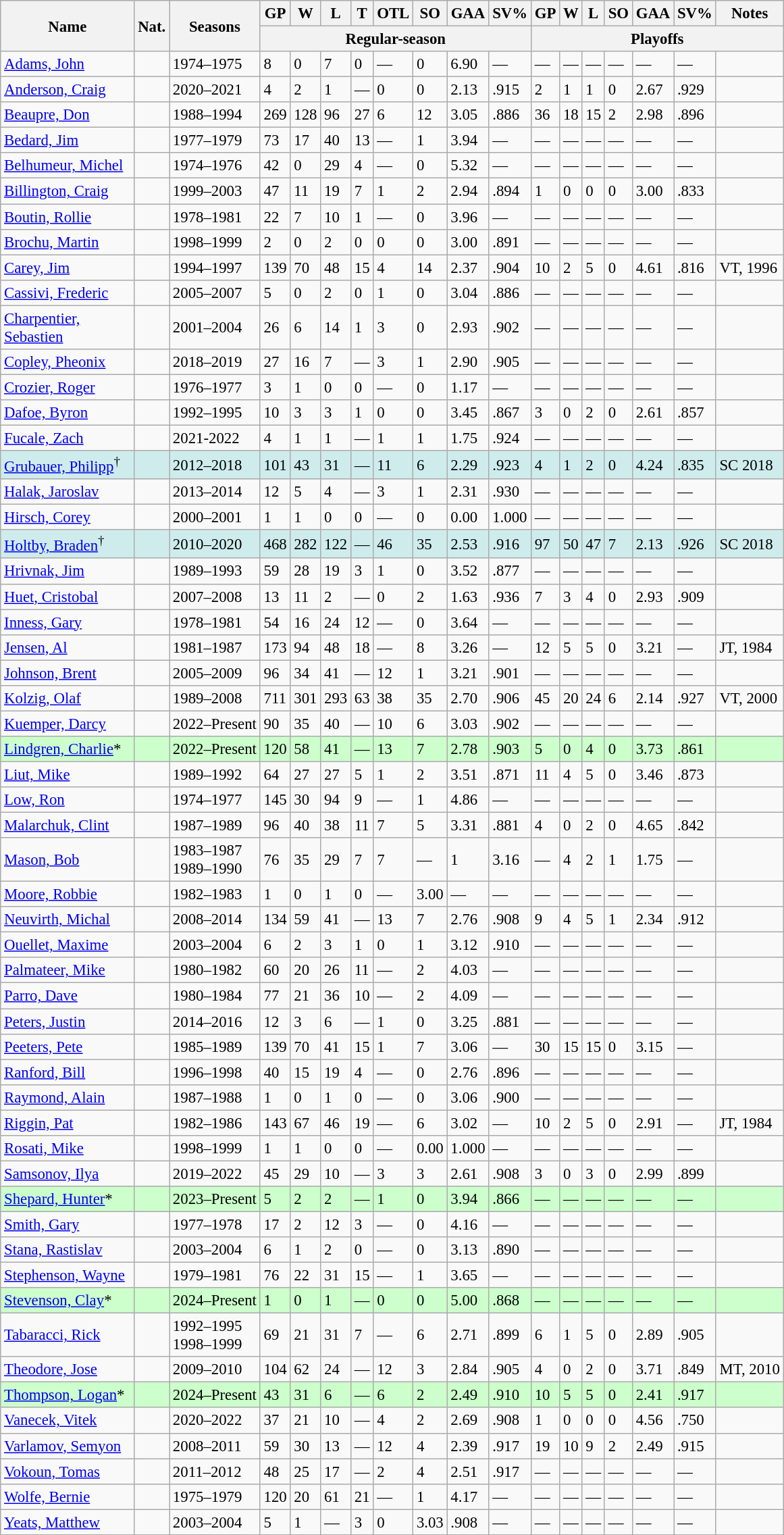<table class="wikitable sortable" style="text-align:left; font-size:95%">
<tr>
<th rowspan="2" width="125px">Name</th>
<th rowspan="2">Nat.</th>
<th rowspan="2">Seasons</th>
<th>GP</th>
<th>W</th>
<th>L</th>
<th>T</th>
<th>OTL</th>
<th>SO</th>
<th>GAA</th>
<th>SV%</th>
<th>GP</th>
<th>W</th>
<th>L</th>
<th>SO</th>
<th>GAA</th>
<th>SV%</th>
<th>Notes</th>
</tr>
<tr class="unsortable">
<th colspan="8">Regular-season</th>
<th colspan="8">Playoffs</th>
</tr>
<tr>
<td><a href='#'>Adams, John</a></td>
<td></td>
<td>1974–1975</td>
<td>8</td>
<td>0</td>
<td>7</td>
<td>0</td>
<td>—</td>
<td>0</td>
<td>6.90</td>
<td>—</td>
<td>—</td>
<td>—</td>
<td>—</td>
<td>—</td>
<td>—</td>
<td>—</td>
<td></td>
</tr>
<tr>
<td><a href='#'>Anderson, Craig</a></td>
<td></td>
<td>2020–2021</td>
<td>4</td>
<td>2</td>
<td>1</td>
<td>—</td>
<td>0</td>
<td>0</td>
<td>2.13</td>
<td>.915</td>
<td>2</td>
<td>1</td>
<td>1</td>
<td>0</td>
<td>2.67</td>
<td>.929</td>
<td></td>
</tr>
<tr>
<td><a href='#'>Beaupre, Don</a></td>
<td></td>
<td>1988–1994</td>
<td>269</td>
<td>128</td>
<td>96</td>
<td>27</td>
<td>6</td>
<td>12</td>
<td>3.05</td>
<td>.886</td>
<td>36</td>
<td>18</td>
<td>15</td>
<td>2</td>
<td>2.98</td>
<td>.896</td>
<td></td>
</tr>
<tr>
<td><a href='#'>Bedard, Jim</a></td>
<td></td>
<td>1977–1979</td>
<td>73</td>
<td>17</td>
<td>40</td>
<td>13</td>
<td>—</td>
<td>1</td>
<td>3.94</td>
<td>—</td>
<td>—</td>
<td>—</td>
<td>—</td>
<td>—</td>
<td>—</td>
<td>—</td>
<td></td>
</tr>
<tr>
<td><a href='#'>Belhumeur, Michel</a></td>
<td></td>
<td>1974–1976</td>
<td>42</td>
<td>0</td>
<td>29</td>
<td>4</td>
<td>—</td>
<td>0</td>
<td>5.32</td>
<td>—</td>
<td>—</td>
<td>—</td>
<td>—</td>
<td>—</td>
<td>—</td>
<td>—</td>
<td></td>
</tr>
<tr>
<td><a href='#'>Billington, Craig</a></td>
<td></td>
<td>1999–2003</td>
<td>47</td>
<td>11</td>
<td>19</td>
<td>7</td>
<td>1</td>
<td>2</td>
<td>2.94</td>
<td>.894</td>
<td>1</td>
<td>0</td>
<td>0</td>
<td>0</td>
<td>3.00</td>
<td>.833</td>
<td></td>
</tr>
<tr>
<td><a href='#'>Boutin, Rollie</a></td>
<td></td>
<td>1978–1981</td>
<td>22</td>
<td>7</td>
<td>10</td>
<td>1</td>
<td>—</td>
<td>0</td>
<td>3.96</td>
<td>—</td>
<td>—</td>
<td>—</td>
<td>—</td>
<td>—</td>
<td>—</td>
<td>—</td>
<td></td>
</tr>
<tr>
<td><a href='#'>Brochu, Martin</a></td>
<td></td>
<td>1998–1999</td>
<td>2</td>
<td>0</td>
<td>2</td>
<td>0</td>
<td>0</td>
<td>0</td>
<td>3.00</td>
<td>.891</td>
<td>—</td>
<td>—</td>
<td>—</td>
<td>—</td>
<td>—</td>
<td>—</td>
<td></td>
</tr>
<tr>
<td><a href='#'>Carey, Jim</a></td>
<td></td>
<td>1994–1997</td>
<td>139</td>
<td>70</td>
<td>48</td>
<td>15</td>
<td>4</td>
<td>14</td>
<td>2.37</td>
<td>.904</td>
<td>10</td>
<td>2</td>
<td>5</td>
<td>0</td>
<td>4.61</td>
<td>.816</td>
<td>VT, 1996</td>
</tr>
<tr>
<td><a href='#'>Cassivi, Frederic</a></td>
<td></td>
<td>2005–2007</td>
<td>5</td>
<td>0</td>
<td>2</td>
<td>0</td>
<td>1</td>
<td>0</td>
<td>3.04</td>
<td>.886</td>
<td>—</td>
<td>—</td>
<td>—</td>
<td>—</td>
<td>—</td>
<td>—</td>
<td></td>
</tr>
<tr>
<td><a href='#'>Charpentier, Sebastien</a></td>
<td></td>
<td>2001–2004</td>
<td>26</td>
<td>6</td>
<td>14</td>
<td>1</td>
<td>3</td>
<td>0</td>
<td>2.93</td>
<td>.902</td>
<td>—</td>
<td>—</td>
<td>—</td>
<td>—</td>
<td>—</td>
<td>—</td>
<td></td>
</tr>
<tr>
<td><a href='#'>Copley, Pheonix</a></td>
<td></td>
<td>2018–2019</td>
<td>27</td>
<td>16</td>
<td>7</td>
<td>—</td>
<td>3</td>
<td>1</td>
<td>2.90</td>
<td>.905</td>
<td>—</td>
<td>—</td>
<td>—</td>
<td>—</td>
<td>—</td>
<td>—</td>
<td></td>
</tr>
<tr>
<td><a href='#'>Crozier, Roger</a></td>
<td></td>
<td>1976–1977</td>
<td>3</td>
<td>1</td>
<td>0</td>
<td>0</td>
<td>—</td>
<td>0</td>
<td>1.17</td>
<td>—</td>
<td>—</td>
<td>—</td>
<td>—</td>
<td>—</td>
<td>—</td>
<td>—</td>
<td></td>
</tr>
<tr>
<td><a href='#'>Dafoe, Byron</a></td>
<td></td>
<td>1992–1995</td>
<td>10</td>
<td>3</td>
<td>3</td>
<td>1</td>
<td>0</td>
<td>0</td>
<td>3.45</td>
<td>.867</td>
<td>3</td>
<td>0</td>
<td>2</td>
<td>0</td>
<td>2.61</td>
<td>.857</td>
<td></td>
</tr>
<tr>
<td><a href='#'>Fucale, Zach</a></td>
<td></td>
<td>2021-2022</td>
<td>4</td>
<td>1</td>
<td>1</td>
<td>—</td>
<td>1</td>
<td>1</td>
<td>1.75</td>
<td>.924</td>
<td>—</td>
<td>—</td>
<td>—</td>
<td>—</td>
<td>—</td>
<td>—</td>
<td></td>
</tr>
<tr bgcolor="#CFECEC">
<td><a href='#'>Grubauer, Philipp</a><sup>†</sup></td>
<td></td>
<td>2012–2018</td>
<td>101</td>
<td>43</td>
<td>31</td>
<td>—</td>
<td>11</td>
<td>6</td>
<td>2.29</td>
<td>.923</td>
<td>4</td>
<td>1</td>
<td>2</td>
<td>0</td>
<td>4.24</td>
<td>.835</td>
<td>SC 2018</td>
</tr>
<tr>
<td><a href='#'>Halak, Jaroslav</a></td>
<td></td>
<td>2013–2014</td>
<td>12</td>
<td>5</td>
<td>4</td>
<td>—</td>
<td>3</td>
<td>1</td>
<td>2.31</td>
<td>.930</td>
<td>—</td>
<td>—</td>
<td>—</td>
<td>—</td>
<td>—</td>
<td>—</td>
<td></td>
</tr>
<tr>
<td><a href='#'>Hirsch, Corey</a></td>
<td></td>
<td>2000–2001</td>
<td>1</td>
<td>1</td>
<td>0</td>
<td>0</td>
<td>—</td>
<td>0</td>
<td>0.00</td>
<td>1.000</td>
<td>—</td>
<td>—</td>
<td>—</td>
<td>—</td>
<td>—</td>
<td>—</td>
<td></td>
</tr>
<tr bgcolor="#CFECEC">
<td><a href='#'>Holtby, Braden</a><sup>†</sup></td>
<td></td>
<td>2010–2020</td>
<td>468</td>
<td>282</td>
<td>122</td>
<td>—</td>
<td>46</td>
<td>35</td>
<td>2.53</td>
<td>.916</td>
<td>97</td>
<td>50</td>
<td>47</td>
<td>7</td>
<td>2.13</td>
<td>.926</td>
<td>SC 2018</td>
</tr>
<tr>
<td><a href='#'>Hrivnak, Jim</a></td>
<td></td>
<td>1989–1993</td>
<td>59</td>
<td>28</td>
<td>19</td>
<td>3</td>
<td>1</td>
<td>0</td>
<td>3.52</td>
<td>.877</td>
<td>—</td>
<td>—</td>
<td>—</td>
<td>—</td>
<td>—</td>
<td>—</td>
<td></td>
</tr>
<tr>
<td><a href='#'>Huet, Cristobal</a></td>
<td></td>
<td>2007–2008</td>
<td>13</td>
<td>11</td>
<td>2</td>
<td>—</td>
<td>0</td>
<td>2</td>
<td>1.63</td>
<td>.936</td>
<td>7</td>
<td>3</td>
<td>4</td>
<td>0</td>
<td>2.93</td>
<td>.909</td>
<td></td>
</tr>
<tr>
<td><a href='#'>Inness, Gary</a></td>
<td></td>
<td>1978–1981</td>
<td>54</td>
<td>16</td>
<td>24</td>
<td>12</td>
<td>—</td>
<td>0</td>
<td>3.64</td>
<td>—</td>
<td>—</td>
<td>—</td>
<td>—</td>
<td>—</td>
<td>—</td>
<td>—</td>
<td></td>
</tr>
<tr>
<td><a href='#'>Jensen, Al</a></td>
<td></td>
<td>1981–1987</td>
<td>173</td>
<td>94</td>
<td>48</td>
<td>18</td>
<td>—</td>
<td>8</td>
<td>3.26</td>
<td>—</td>
<td>12</td>
<td>5</td>
<td>5</td>
<td>0</td>
<td>3.21</td>
<td>—</td>
<td>JT, 1984</td>
</tr>
<tr>
<td><a href='#'>Johnson, Brent</a></td>
<td></td>
<td>2005–2009</td>
<td>96</td>
<td>34</td>
<td>41</td>
<td>—</td>
<td>12</td>
<td>1</td>
<td>3.21</td>
<td>.901</td>
<td>—</td>
<td>—</td>
<td>—</td>
<td>—</td>
<td>—</td>
<td>—</td>
<td></td>
</tr>
<tr>
<td><a href='#'>Kolzig, Olaf</a></td>
<td></td>
<td>1989–2008</td>
<td>711</td>
<td>301</td>
<td>293</td>
<td>63</td>
<td>38</td>
<td>35</td>
<td>2.70</td>
<td>.906</td>
<td>45</td>
<td>20</td>
<td>24</td>
<td>6</td>
<td>2.14</td>
<td>.927</td>
<td>VT, 2000</td>
</tr>
<tr>
<td><a href='#'>Kuemper, Darcy</a></td>
<td></td>
<td>2022–Present</td>
<td>90</td>
<td>35</td>
<td>40</td>
<td>—</td>
<td>10</td>
<td>6</td>
<td>3.03</td>
<td>.902</td>
<td>—</td>
<td>—</td>
<td>—</td>
<td>—</td>
<td>—</td>
<td>—</td>
<td></td>
</tr>
<tr bgcolor="#CCFFCC">
<td><a href='#'>Lindgren, Charlie</a>*</td>
<td></td>
<td>2022–Present</td>
<td>120</td>
<td>58</td>
<td>41</td>
<td>—</td>
<td>13</td>
<td>7</td>
<td>2.78</td>
<td>.903</td>
<td>5</td>
<td>0</td>
<td>4</td>
<td>0</td>
<td>3.73</td>
<td>.861</td>
<td></td>
</tr>
<tr>
<td><a href='#'>Liut, Mike</a></td>
<td></td>
<td>1989–1992</td>
<td>64</td>
<td>27</td>
<td>27</td>
<td>5</td>
<td>1</td>
<td>2</td>
<td>3.51</td>
<td>.871</td>
<td>11</td>
<td>4</td>
<td>5</td>
<td>0</td>
<td>3.46</td>
<td>.873</td>
<td></td>
</tr>
<tr>
<td><a href='#'>Low, Ron</a></td>
<td></td>
<td>1974–1977</td>
<td>145</td>
<td>30</td>
<td>94</td>
<td>9</td>
<td>—</td>
<td>1</td>
<td>4.86</td>
<td>—</td>
<td>—</td>
<td>—</td>
<td>—</td>
<td>—</td>
<td>—</td>
<td>—</td>
<td></td>
</tr>
<tr>
<td><a href='#'>Malarchuk, Clint</a></td>
<td></td>
<td>1987–1989</td>
<td>96</td>
<td>40</td>
<td>38</td>
<td>11</td>
<td>7</td>
<td>5</td>
<td>3.31</td>
<td>.881</td>
<td>4</td>
<td>0</td>
<td>2</td>
<td>0</td>
<td>4.65</td>
<td>.842</td>
<td></td>
</tr>
<tr>
<td><a href='#'>Mason, Bob</a></td>
<td></td>
<td>1983–1987<br>1989–1990</td>
<td>76</td>
<td>35</td>
<td>29</td>
<td>7</td>
<td>7</td>
<td>—</td>
<td>1</td>
<td>3.16</td>
<td>—</td>
<td>4</td>
<td>2</td>
<td>1</td>
<td>1.75</td>
<td>—</td>
<td></td>
</tr>
<tr>
<td><a href='#'>Moore, Robbie</a></td>
<td></td>
<td>1982–1983</td>
<td>1</td>
<td>0</td>
<td>1</td>
<td>0</td>
<td>—</td>
<td>3.00</td>
<td>—</td>
<td>—</td>
<td>—</td>
<td>—</td>
<td>—</td>
<td>—</td>
<td>—</td>
<td>—</td>
<td></td>
</tr>
<tr>
<td><a href='#'>Neuvirth, Michal</a></td>
<td></td>
<td>2008–2014</td>
<td>134</td>
<td>59</td>
<td>41</td>
<td>—</td>
<td>13</td>
<td>7</td>
<td>2.76</td>
<td>.908</td>
<td>9</td>
<td>4</td>
<td>5</td>
<td>1</td>
<td>2.34</td>
<td>.912</td>
<td></td>
</tr>
<tr>
<td><a href='#'>Ouellet, Maxime</a></td>
<td></td>
<td>2003–2004</td>
<td>6</td>
<td>2</td>
<td>3</td>
<td>1</td>
<td>0</td>
<td>1</td>
<td>3.12</td>
<td>.910</td>
<td>—</td>
<td>—</td>
<td>—</td>
<td>—</td>
<td>—</td>
<td>—</td>
<td></td>
</tr>
<tr>
<td><a href='#'>Palmateer, Mike</a></td>
<td></td>
<td>1980–1982</td>
<td>60</td>
<td>20</td>
<td>26</td>
<td>11</td>
<td>—</td>
<td>2</td>
<td>4.03</td>
<td>—</td>
<td>—</td>
<td>—</td>
<td>—</td>
<td>—</td>
<td>—</td>
<td>—</td>
<td></td>
</tr>
<tr>
<td><a href='#'>Parro, Dave</a></td>
<td></td>
<td>1980–1984</td>
<td>77</td>
<td>21</td>
<td>36</td>
<td>10</td>
<td>—</td>
<td>2</td>
<td>4.09</td>
<td>—</td>
<td>—</td>
<td>—</td>
<td>—</td>
<td>—</td>
<td>—</td>
<td>—</td>
<td></td>
</tr>
<tr>
<td><a href='#'>Peters, Justin</a></td>
<td></td>
<td>2014–2016</td>
<td>12</td>
<td>3</td>
<td>6</td>
<td>—</td>
<td>1</td>
<td>0</td>
<td>3.25</td>
<td>.881</td>
<td>—</td>
<td>—</td>
<td>—</td>
<td>—</td>
<td>—</td>
<td>—</td>
<td></td>
</tr>
<tr>
<td><a href='#'>Peeters, Pete</a></td>
<td></td>
<td>1985–1989</td>
<td>139</td>
<td>70</td>
<td>41</td>
<td>15</td>
<td>1</td>
<td>7</td>
<td>3.06</td>
<td>—</td>
<td>30</td>
<td>15</td>
<td>15</td>
<td>0</td>
<td>3.15</td>
<td>—</td>
<td></td>
</tr>
<tr>
<td><a href='#'>Ranford, Bill</a></td>
<td></td>
<td>1996–1998</td>
<td>40</td>
<td>15</td>
<td>19</td>
<td>4</td>
<td>—</td>
<td>0</td>
<td>2.76</td>
<td>.896</td>
<td>—</td>
<td>—</td>
<td>—</td>
<td>—</td>
<td>—</td>
<td>—</td>
<td></td>
</tr>
<tr>
<td><a href='#'>Raymond, Alain</a></td>
<td></td>
<td>1987–1988</td>
<td>1</td>
<td>0</td>
<td>1</td>
<td>0</td>
<td>—</td>
<td>0</td>
<td>3.06</td>
<td>.900</td>
<td>—</td>
<td>—</td>
<td>—</td>
<td>—</td>
<td>—</td>
<td>—</td>
<td></td>
</tr>
<tr>
<td><a href='#'>Riggin, Pat</a></td>
<td></td>
<td>1982–1986</td>
<td>143</td>
<td>67</td>
<td>46</td>
<td>19</td>
<td>—</td>
<td>6</td>
<td>3.02</td>
<td>—</td>
<td>10</td>
<td>2</td>
<td>5</td>
<td>0</td>
<td>2.91</td>
<td>—</td>
<td>JT, 1984</td>
</tr>
<tr>
<td><a href='#'>Rosati, Mike</a></td>
<td></td>
<td>1998–1999</td>
<td>1</td>
<td>1</td>
<td>0</td>
<td>0</td>
<td>—</td>
<td>0.00</td>
<td>1.000</td>
<td>—</td>
<td>—</td>
<td>—</td>
<td>—</td>
<td>—</td>
<td>—</td>
<td>—</td>
<td></td>
</tr>
<tr>
<td><a href='#'>Samsonov, Ilya</a></td>
<td></td>
<td>2019–2022</td>
<td>45</td>
<td>29</td>
<td>10</td>
<td>—</td>
<td>3</td>
<td>3</td>
<td>2.61</td>
<td>.908</td>
<td>3</td>
<td>0</td>
<td>3</td>
<td>0</td>
<td>2.99</td>
<td>.899</td>
<td></td>
</tr>
<tr bgcolor="#CCFFCC">
<td><a href='#'>Shepard, Hunter</a>*</td>
<td></td>
<td>2023–Present</td>
<td>5</td>
<td>2</td>
<td>2</td>
<td>—</td>
<td>1</td>
<td>0</td>
<td>3.94</td>
<td>.866</td>
<td>—</td>
<td>—</td>
<td>—</td>
<td>—</td>
<td>—</td>
<td>—</td>
<td></td>
</tr>
<tr>
<td><a href='#'>Smith, Gary</a></td>
<td></td>
<td>1977–1978</td>
<td>17</td>
<td>2</td>
<td>12</td>
<td>3</td>
<td>—</td>
<td>0</td>
<td>4.16</td>
<td>—</td>
<td>—</td>
<td>—</td>
<td>—</td>
<td>—</td>
<td>—</td>
<td>—</td>
<td></td>
</tr>
<tr>
<td><a href='#'>Stana, Rastislav</a></td>
<td></td>
<td>2003–2004</td>
<td>6</td>
<td>1</td>
<td>2</td>
<td>0</td>
<td>—</td>
<td>0</td>
<td>3.13</td>
<td>.890</td>
<td>—</td>
<td>—</td>
<td>—</td>
<td>—</td>
<td>—</td>
<td>—</td>
<td></td>
</tr>
<tr>
<td><a href='#'>Stephenson, Wayne</a></td>
<td></td>
<td>1979–1981</td>
<td>76</td>
<td>22</td>
<td>31</td>
<td>15</td>
<td>—</td>
<td>1</td>
<td>3.65</td>
<td>—</td>
<td>—</td>
<td>—</td>
<td>—</td>
<td>—</td>
<td>—</td>
<td>—</td>
<td></td>
</tr>
<tr bgcolor="#CCFFCC">
<td><a href='#'>Stevenson, Clay</a>*</td>
<td></td>
<td>2024–Present</td>
<td>1</td>
<td>0</td>
<td>1</td>
<td>—</td>
<td>0</td>
<td>0</td>
<td>5.00</td>
<td>.868</td>
<td>—</td>
<td>—</td>
<td>—</td>
<td>—</td>
<td>—</td>
<td>—</td>
<td></td>
</tr>
<tr>
<td><a href='#'>Tabaracci, Rick</a></td>
<td></td>
<td>1992–1995<br>1998–1999</td>
<td>69</td>
<td>21</td>
<td>31</td>
<td>7</td>
<td>—</td>
<td>6</td>
<td>2.71</td>
<td>.899</td>
<td>6</td>
<td>1</td>
<td>5</td>
<td>0</td>
<td>2.89</td>
<td>.905</td>
<td></td>
</tr>
<tr>
<td><a href='#'>Theodore, Jose</a></td>
<td></td>
<td>2009–2010</td>
<td>104</td>
<td>62</td>
<td>24</td>
<td>—</td>
<td>12</td>
<td>3</td>
<td>2.84</td>
<td>.905</td>
<td>4</td>
<td>0</td>
<td>2</td>
<td>0</td>
<td>3.71</td>
<td>.849</td>
<td>MT, 2010</td>
</tr>
<tr bgcolor="#CCFFCC">
<td><a href='#'>Thompson, Logan</a>*</td>
<td></td>
<td>2024–Present</td>
<td>43</td>
<td>31</td>
<td>6</td>
<td>—</td>
<td>6</td>
<td>2</td>
<td>2.49</td>
<td>.910</td>
<td>10</td>
<td>5</td>
<td>5</td>
<td>0</td>
<td>2.41</td>
<td>.917</td>
<td></td>
</tr>
<tr>
<td><a href='#'>Vanecek, Vitek</a></td>
<td></td>
<td>2020–2022</td>
<td>37</td>
<td>21</td>
<td>10</td>
<td>—</td>
<td>4</td>
<td>2</td>
<td>2.69</td>
<td>.908</td>
<td>1</td>
<td>0</td>
<td>0</td>
<td>0</td>
<td>4.56</td>
<td>.750</td>
<td></td>
</tr>
<tr>
<td><a href='#'>Varlamov, Semyon</a></td>
<td></td>
<td>2008–2011</td>
<td>59</td>
<td>30</td>
<td>13</td>
<td>—</td>
<td>12</td>
<td>4</td>
<td>2.39</td>
<td>.917</td>
<td>19</td>
<td>10</td>
<td>9</td>
<td>2</td>
<td>2.49</td>
<td>.915</td>
<td></td>
</tr>
<tr>
<td><a href='#'>Vokoun, Tomas</a></td>
<td></td>
<td>2011–2012</td>
<td>48</td>
<td>25</td>
<td>17</td>
<td>—</td>
<td>2</td>
<td>4</td>
<td>2.51</td>
<td>.917</td>
<td>—</td>
<td>—</td>
<td>—</td>
<td>—</td>
<td>—</td>
<td>—</td>
<td></td>
</tr>
<tr>
<td><a href='#'>Wolfe, Bernie</a></td>
<td></td>
<td>1975–1979</td>
<td>120</td>
<td>20</td>
<td>61</td>
<td>21</td>
<td>—</td>
<td>1</td>
<td>4.17</td>
<td>—</td>
<td>—</td>
<td>—</td>
<td>—</td>
<td>—</td>
<td>—</td>
<td>—</td>
<td></td>
</tr>
<tr>
<td><a href='#'>Yeats, Matthew</a></td>
<td></td>
<td>2003–2004</td>
<td>5</td>
<td>1</td>
<td>—</td>
<td>3</td>
<td>0</td>
<td>3.03</td>
<td>.908</td>
<td>—</td>
<td>—</td>
<td>—</td>
<td>—</td>
<td>—</td>
<td>—</td>
<td>—</td>
<td></td>
</tr>
</table>
